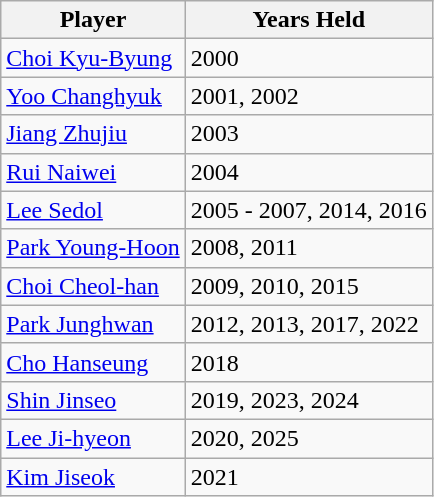<table class="wikitable">
<tr>
<th>Player</th>
<th>Years Held</th>
</tr>
<tr>
<td><a href='#'>Choi Kyu-Byung</a></td>
<td>2000</td>
</tr>
<tr>
<td><a href='#'>Yoo Changhyuk</a></td>
<td>2001, 2002</td>
</tr>
<tr>
<td><a href='#'>Jiang Zhujiu</a></td>
<td>2003</td>
</tr>
<tr>
<td><a href='#'>Rui Naiwei</a></td>
<td>2004</td>
</tr>
<tr>
<td><a href='#'>Lee Sedol</a></td>
<td>2005 - 2007, 2014, 2016</td>
</tr>
<tr>
<td><a href='#'>Park Young-Hoon</a></td>
<td>2008, 2011</td>
</tr>
<tr>
<td><a href='#'>Choi Cheol-han</a></td>
<td>2009, 2010, 2015</td>
</tr>
<tr>
<td><a href='#'>Park Junghwan</a></td>
<td>2012, 2013, 2017, 2022</td>
</tr>
<tr>
<td><a href='#'>Cho Hanseung</a></td>
<td>2018</td>
</tr>
<tr>
<td><a href='#'>Shin Jinseo</a></td>
<td>2019, 2023, 2024</td>
</tr>
<tr>
<td><a href='#'>Lee Ji-hyeon</a></td>
<td>2020, 2025</td>
</tr>
<tr>
<td><a href='#'>Kim Jiseok</a></td>
<td>2021</td>
</tr>
</table>
